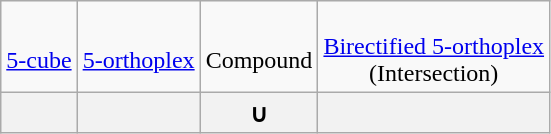<table class=wikitable>
<tr align=center>
<td><br><a href='#'>5-cube</a></td>
<td><br><a href='#'>5-orthoplex</a></td>
<td><br>Compound</td>
<td><br><a href='#'>Birectified 5-orthoplex</a><br>(Intersection)</td>
</tr>
<tr>
<th></th>
<th></th>
<th> ∪ </th>
<th></th>
</tr>
</table>
